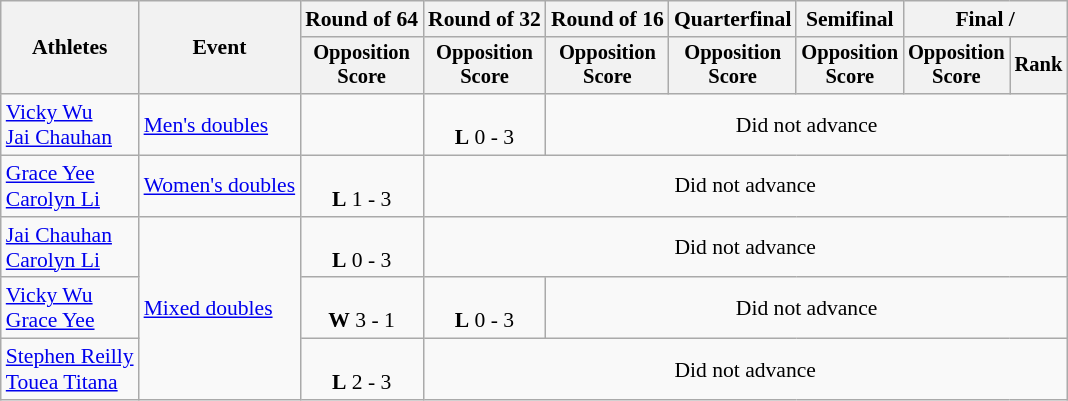<table class="wikitable" style="font-size:90%;text-align:center">
<tr>
<th rowspan=2>Athletes</th>
<th rowspan=2>Event</th>
<th>Round of 64</th>
<th>Round of 32</th>
<th>Round of 16</th>
<th>Quarterfinal</th>
<th>Semifinal</th>
<th colspan=2>Final / </th>
</tr>
<tr style=font-size:95%>
<th>Opposition<br>Score</th>
<th>Opposition<br>Score</th>
<th>Opposition<br>Score</th>
<th>Opposition<br>Score</th>
<th>Opposition<br>Score</th>
<th>Opposition<br>Score</th>
<th>Rank</th>
</tr>
<tr>
<td align=left><a href='#'>Vicky Wu</a><br><a href='#'>Jai Chauhan</a></td>
<td align=left><a href='#'>Men's doubles</a></td>
<td></td>
<td><br><strong>L</strong> 0 - 3</td>
<td colspan=5>Did not advance</td>
</tr>
<tr>
<td align=left><a href='#'>Grace Yee</a><br><a href='#'>Carolyn Li</a></td>
<td align=left><a href='#'>Women's doubles</a></td>
<td><br><strong>L</strong> 1 - 3</td>
<td colspan=6>Did not advance</td>
</tr>
<tr>
<td align=left><a href='#'>Jai Chauhan</a><br><a href='#'>Carolyn Li</a></td>
<td align=left rowspan=3><a href='#'>Mixed doubles</a></td>
<td><br><strong>L</strong> 0 - 3</td>
<td colspan=6>Did not advance</td>
</tr>
<tr>
<td align=left><a href='#'>Vicky Wu</a><br><a href='#'>Grace Yee</a></td>
<td><br><strong>W</strong> 3 - 1</td>
<td><br><strong>L</strong> 0 - 3</td>
<td colspan=5>Did not advance</td>
</tr>
<tr>
<td align=left><a href='#'>Stephen Reilly</a><br><a href='#'>Touea Titana</a></td>
<td><br><strong>L</strong> 2 - 3</td>
<td colspan=6>Did not advance</td>
</tr>
</table>
